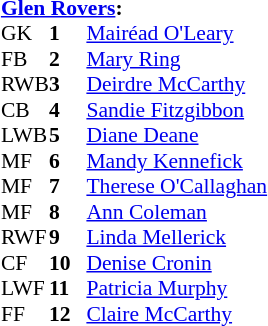<table style="font-size: 90%" cellspacing="0" cellpadding="0" align=center>
<tr>
<td colspan="4"><strong><a href='#'>Glen Rovers</a>:</strong></td>
</tr>
<tr>
<th width="25"></th>
<th width="25"></th>
</tr>
<tr>
<td>GK</td>
<td><strong>1</strong></td>
<td><a href='#'>Mairéad O'Leary</a></td>
</tr>
<tr>
<td>FB</td>
<td><strong>2</strong></td>
<td><a href='#'>Mary Ring</a></td>
</tr>
<tr>
<td>RWB</td>
<td><strong>3</strong></td>
<td><a href='#'>Deirdre McCarthy</a></td>
</tr>
<tr>
<td>CB</td>
<td><strong>4</strong></td>
<td><a href='#'>Sandie Fitzgibbon</a></td>
</tr>
<tr>
<td>LWB</td>
<td><strong>5</strong></td>
<td><a href='#'>Diane Deane</a></td>
</tr>
<tr>
<td>MF</td>
<td><strong>6</strong></td>
<td><a href='#'>Mandy Kennefick</a></td>
</tr>
<tr>
<td>MF</td>
<td><strong>7</strong></td>
<td><a href='#'>Therese O'Callaghan</a></td>
</tr>
<tr>
<td>MF</td>
<td><strong>8</strong></td>
<td><a href='#'>Ann Coleman</a></td>
</tr>
<tr>
<td>RWF</td>
<td><strong>9</strong></td>
<td><a href='#'>Linda Mellerick</a></td>
</tr>
<tr>
<td>CF</td>
<td><strong>10</strong></td>
<td><a href='#'>Denise Cronin</a></td>
</tr>
<tr>
<td>LWF</td>
<td><strong>11</strong></td>
<td><a href='#'>Patricia Murphy</a></td>
</tr>
<tr>
<td>FF</td>
<td><strong>12</strong></td>
<td><a href='#'>Claire McCarthy</a></td>
</tr>
<tr>
</tr>
</table>
